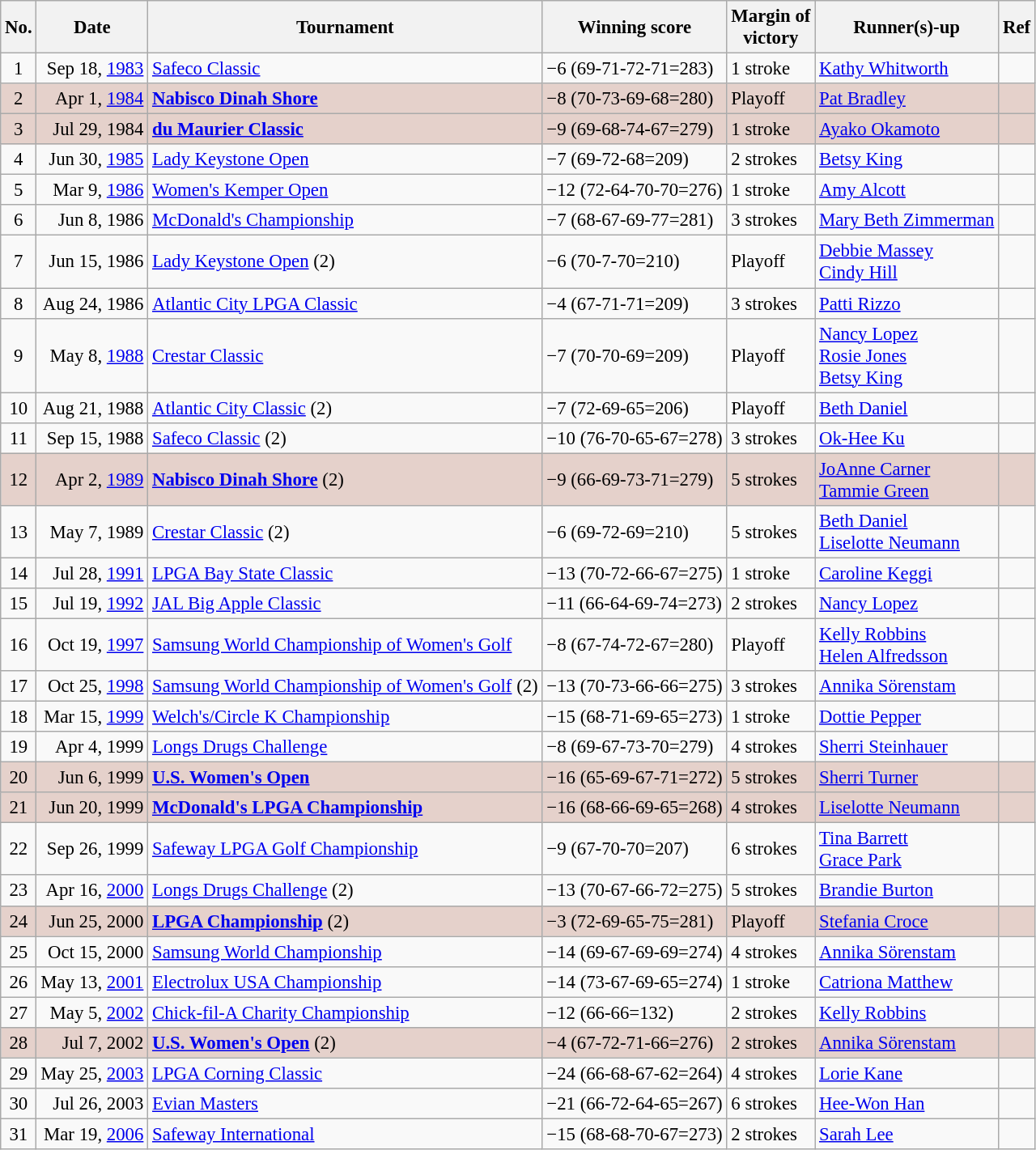<table class="wikitable" style="font-size:95%;">
<tr>
<th>No.</th>
<th>Date</th>
<th>Tournament</th>
<th>Winning score</th>
<th>Margin of<br>victory</th>
<th>Runner(s)-up</th>
<th>Ref</th>
</tr>
<tr>
<td align="center">1</td>
<td align="right">Sep 18, <a href='#'>1983</a></td>
<td><a href='#'>Safeco Classic</a></td>
<td>−6 (69-71-72-71=283)</td>
<td>1 stroke</td>
<td> <a href='#'>Kathy Whitworth</a></td>
<td></td>
</tr>
<tr style="background:#e5d1cb;">
<td align="center">2</td>
<td align="right">Apr 1, <a href='#'>1984</a></td>
<td><strong><a href='#'>Nabisco Dinah Shore</a></strong></td>
<td>−8 (70-73-69-68=280)</td>
<td>Playoff</td>
<td> <a href='#'>Pat Bradley</a></td>
<td></td>
</tr>
<tr style="background:#e5d1cb;">
<td align="center">3</td>
<td align="right">Jul 29, 1984</td>
<td><strong><a href='#'>du Maurier Classic</a></strong></td>
<td>−9 (69-68-74-67=279)</td>
<td>1 stroke</td>
<td> <a href='#'>Ayako Okamoto</a></td>
<td></td>
</tr>
<tr>
<td align="center">4</td>
<td align="right">Jun 30, <a href='#'>1985</a></td>
<td><a href='#'>Lady Keystone Open</a></td>
<td>−7 (69-72-68=209)</td>
<td>2 strokes</td>
<td> <a href='#'>Betsy King</a></td>
<td></td>
</tr>
<tr>
<td align="center">5</td>
<td align="right">Mar 9, <a href='#'>1986</a></td>
<td><a href='#'>Women's Kemper Open</a></td>
<td>−12 (72-64-70-70=276)</td>
<td>1 stroke</td>
<td> <a href='#'>Amy Alcott</a></td>
<td></td>
</tr>
<tr>
<td align="center">6</td>
<td align="right">Jun 8, 1986</td>
<td><a href='#'>McDonald's Championship</a></td>
<td>−7 (68-67-69-77=281)</td>
<td>3 strokes</td>
<td> <a href='#'>Mary Beth Zimmerman</a></td>
<td></td>
</tr>
<tr>
<td align="center">7</td>
<td align="right">Jun 15, 1986</td>
<td><a href='#'>Lady Keystone Open</a> (2)</td>
<td>−6 (70-7-70=210)</td>
<td>Playoff</td>
<td> <a href='#'>Debbie Massey</a><br> <a href='#'>Cindy Hill</a></td>
<td></td>
</tr>
<tr>
<td align="center">8</td>
<td align="right">Aug 24, 1986</td>
<td><a href='#'>Atlantic City LPGA Classic</a></td>
<td>−4 (67-71-71=209)</td>
<td>3 strokes</td>
<td> <a href='#'>Patti Rizzo</a></td>
<td></td>
</tr>
<tr>
<td align="center">9</td>
<td align="right">May 8, <a href='#'>1988</a></td>
<td><a href='#'>Crestar Classic</a></td>
<td>−7 (70-70-69=209)</td>
<td>Playoff</td>
<td> <a href='#'>Nancy Lopez</a><br> <a href='#'>Rosie Jones</a><br> <a href='#'>Betsy King</a></td>
<td></td>
</tr>
<tr>
<td align="center">10</td>
<td align="right">Aug 21, 1988</td>
<td><a href='#'>Atlantic City Classic</a> (2)</td>
<td>−7 (72-69-65=206)</td>
<td>Playoff</td>
<td> <a href='#'>Beth Daniel</a></td>
<td></td>
</tr>
<tr>
<td align="center">11</td>
<td align="right">Sep 15, 1988</td>
<td><a href='#'>Safeco Classic</a> (2)</td>
<td>−10 (76-70-65-67=278)</td>
<td>3 strokes</td>
<td> <a href='#'>Ok-Hee Ku</a></td>
<td></td>
</tr>
<tr style="background:#e5d1cb;">
<td align="center">12</td>
<td align="right">Apr 2, <a href='#'>1989</a></td>
<td><strong><a href='#'>Nabisco Dinah Shore</a></strong> (2)</td>
<td>−9 (66-69-73-71=279)</td>
<td>5 strokes</td>
<td> <a href='#'>JoAnne Carner</a><br> <a href='#'>Tammie Green</a></td>
<td></td>
</tr>
<tr>
<td align="center">13</td>
<td align="right">May 7, 1989</td>
<td><a href='#'>Crestar Classic</a> (2)</td>
<td>−6 (69-72-69=210)</td>
<td>5 strokes</td>
<td> <a href='#'>Beth Daniel</a><br> <a href='#'>Liselotte Neumann</a></td>
<td></td>
</tr>
<tr>
<td align="center">14</td>
<td align="right">Jul 28, <a href='#'>1991</a></td>
<td><a href='#'>LPGA Bay State Classic</a></td>
<td>−13 (70-72-66-67=275)</td>
<td>1 stroke</td>
<td> <a href='#'>Caroline Keggi</a></td>
<td></td>
</tr>
<tr>
<td align="center">15</td>
<td align="right">Jul 19, <a href='#'>1992</a></td>
<td><a href='#'>JAL Big Apple Classic</a></td>
<td>−11 (66-64-69-74=273)</td>
<td>2 strokes</td>
<td> <a href='#'>Nancy Lopez</a></td>
<td></td>
</tr>
<tr>
<td align="center">16</td>
<td align="right">Oct 19, <a href='#'>1997</a></td>
<td><a href='#'>Samsung World Championship of Women's Golf</a></td>
<td>−8 (67-74-72-67=280)</td>
<td>Playoff</td>
<td> <a href='#'>Kelly Robbins</a><br> <a href='#'>Helen Alfredsson</a></td>
<td></td>
</tr>
<tr>
<td align="center">17</td>
<td align="right">Oct 25, <a href='#'>1998</a></td>
<td><a href='#'>Samsung World Championship of Women's Golf</a> (2)</td>
<td>−13 (70-73-66-66=275)</td>
<td>3 strokes</td>
<td> <a href='#'>Annika Sörenstam</a></td>
<td></td>
</tr>
<tr>
<td align="center">18</td>
<td align="right">Mar 15, <a href='#'>1999</a></td>
<td><a href='#'>Welch's/Circle K Championship</a></td>
<td>−15 (68-71-69-65=273)</td>
<td>1 stroke</td>
<td> <a href='#'>Dottie Pepper</a></td>
<td></td>
</tr>
<tr>
<td align="center">19</td>
<td align="right">Apr 4, 1999</td>
<td><a href='#'>Longs Drugs Challenge</a></td>
<td>−8 (69-67-73-70=279)</td>
<td>4 strokes</td>
<td> <a href='#'>Sherri Steinhauer</a></td>
<td></td>
</tr>
<tr style="background:#e5d1cb;">
<td align="center">20</td>
<td align="right">Jun 6, 1999</td>
<td><strong><a href='#'>U.S. Women's Open</a></strong></td>
<td>−16 (65-69-67-71=272)</td>
<td>5 strokes</td>
<td> <a href='#'>Sherri Turner</a></td>
<td></td>
</tr>
<tr style="background:#e5d1cb;">
<td align="center">21</td>
<td align="right">Jun 20, 1999</td>
<td><strong><a href='#'>McDonald's LPGA Championship</a></strong></td>
<td>−16 (68-66-69-65=268)</td>
<td>4 strokes</td>
<td> <a href='#'>Liselotte Neumann</a></td>
<td></td>
</tr>
<tr>
<td align="center">22</td>
<td align="right">Sep 26, 1999</td>
<td><a href='#'>Safeway LPGA Golf Championship</a></td>
<td>−9 (67-70-70=207)</td>
<td>6 strokes</td>
<td> <a href='#'>Tina Barrett</a><br> <a href='#'>Grace Park</a></td>
<td></td>
</tr>
<tr>
<td align="center">23</td>
<td align="right">Apr 16, <a href='#'>2000</a></td>
<td><a href='#'>Longs Drugs Challenge</a> (2)</td>
<td>−13 (70-67-66-72=275)</td>
<td>5 strokes</td>
<td> <a href='#'>Brandie Burton</a></td>
<td></td>
</tr>
<tr style="background:#e5d1cb;">
<td align="center">24</td>
<td align="right">Jun 25, 2000</td>
<td><strong><a href='#'>LPGA Championship</a></strong> (2)</td>
<td>−3 (72-69-65-75=281)</td>
<td>Playoff</td>
<td> <a href='#'>Stefania Croce</a></td>
<td></td>
</tr>
<tr>
<td align="center">25</td>
<td align="right">Oct 15, 2000</td>
<td><a href='#'>Samsung World Championship</a></td>
<td>−14 (69-67-69-69=274)</td>
<td>4 strokes</td>
<td> <a href='#'>Annika Sörenstam</a></td>
<td></td>
</tr>
<tr>
<td align="center">26</td>
<td align="right">May 13, <a href='#'>2001</a></td>
<td><a href='#'>Electrolux USA Championship</a></td>
<td>−14 (73-67-69-65=274)</td>
<td>1 stroke</td>
<td> <a href='#'>Catriona Matthew</a></td>
<td></td>
</tr>
<tr>
<td align="center">27</td>
<td align="right">May 5, <a href='#'>2002</a></td>
<td><a href='#'>Chick-fil-A Charity Championship</a></td>
<td>−12 (66-66=132)</td>
<td>2 strokes</td>
<td> <a href='#'>Kelly Robbins</a></td>
<td></td>
</tr>
<tr style="background:#e5d1cb;">
<td align="center">28</td>
<td align="right">Jul 7, 2002</td>
<td><strong><a href='#'>U.S. Women's Open</a></strong> (2)</td>
<td>−4 (67-72-71-66=276)</td>
<td>2 strokes</td>
<td> <a href='#'>Annika Sörenstam</a></td>
<td></td>
</tr>
<tr>
<td align="center">29</td>
<td align="right">May 25, <a href='#'>2003</a></td>
<td><a href='#'>LPGA Corning Classic</a></td>
<td>−24 (66-68-67-62=264)</td>
<td>4 strokes</td>
<td> <a href='#'>Lorie Kane</a></td>
<td></td>
</tr>
<tr>
<td align="center">30</td>
<td align="right">Jul 26, 2003</td>
<td><a href='#'>Evian Masters</a></td>
<td>−21 (66-72-64-65=267)</td>
<td>6 strokes</td>
<td> <a href='#'>Hee-Won Han</a></td>
<td></td>
</tr>
<tr>
<td align="center">31</td>
<td align="right">Mar 19, <a href='#'>2006</a></td>
<td><a href='#'>Safeway International</a></td>
<td>−15 (68-68-70-67=273)</td>
<td>2 strokes</td>
<td> <a href='#'>Sarah Lee</a></td>
<td></td>
</tr>
</table>
